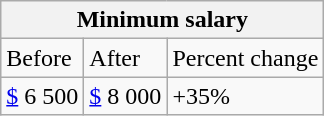<table class="wikitable">
<tr>
<th colspan="3">Minimum salary</th>
</tr>
<tr>
<td>Before</td>
<td>After</td>
<td>Percent change</td>
</tr>
<tr>
<td><a href='#'>$</a> 6 500</td>
<td><a href='#'>$</a> 8 000</td>
<td>+35%</td>
</tr>
</table>
